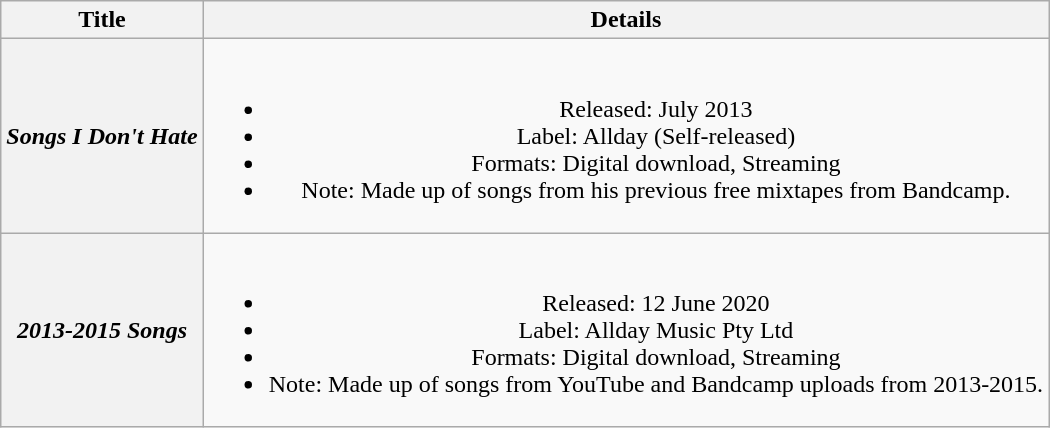<table class="wikitable plainrowheaders" style="text-align:center;">
<tr>
<th>Title</th>
<th>Details</th>
</tr>
<tr>
<th scope="row"><em>Songs I Don't Hate</em></th>
<td><br><ul><li>Released: July 2013</li><li>Label: Allday (Self-released)</li><li>Formats: Digital download, Streaming</li><li>Note: Made up of songs from his previous free mixtapes from Bandcamp.</li></ul></td>
</tr>
<tr>
<th scope="row"><em>2013-2015 Songs</em></th>
<td><br><ul><li>Released: 12 June 2020</li><li>Label: Allday Music Pty Ltd</li><li>Formats: Digital download, Streaming</li><li>Note: Made up of songs from YouTube and Bandcamp uploads from 2013-2015.</li></ul></td>
</tr>
</table>
